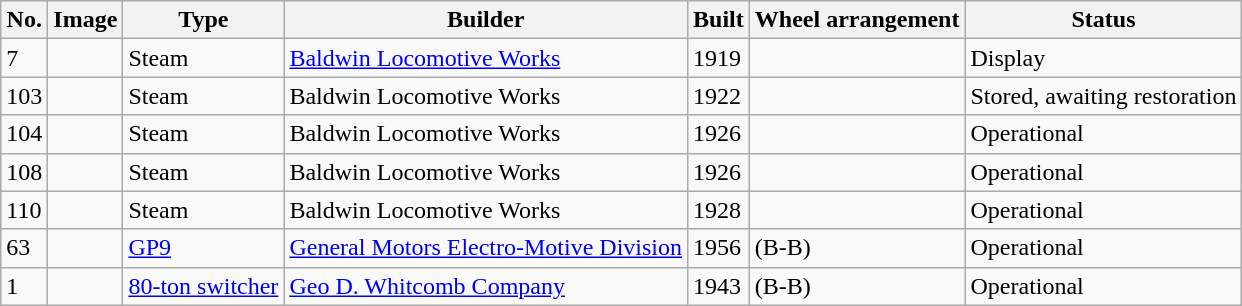<table class="wikitable sortable">
<tr>
<th>No.</th>
<th>Image</th>
<th>Type</th>
<th>Builder</th>
<th>Built</th>
<th>Wheel arrangement</th>
<th>Status</th>
</tr>
<tr>
<td>7</td>
<td></td>
<td>Steam</td>
<td><a href='#'>Baldwin Locomotive Works</a></td>
<td>1919</td>
<td></td>
<td>Display</td>
</tr>
<tr>
<td>103</td>
<td></td>
<td>Steam</td>
<td>Baldwin Locomotive Works</td>
<td>1922</td>
<td></td>
<td>Stored, awaiting restoration</td>
</tr>
<tr>
<td>104</td>
<td></td>
<td>Steam</td>
<td>Baldwin Locomotive Works</td>
<td>1926</td>
<td></td>
<td>Operational</td>
</tr>
<tr>
<td>108</td>
<td></td>
<td>Steam</td>
<td>Baldwin Locomotive Works</td>
<td>1926</td>
<td></td>
<td>Operational</td>
</tr>
<tr>
<td>110</td>
<td></td>
<td>Steam</td>
<td>Baldwin Locomotive Works</td>
<td>1928</td>
<td></td>
<td>Operational</td>
</tr>
<tr>
<td>63</td>
<td></td>
<td><a href='#'>GP9</a></td>
<td><a href='#'>General Motors Electro-Motive Division</a></td>
<td>1956</td>
<td>(B-B)</td>
<td>Operational</td>
</tr>
<tr>
<td>1</td>
<td></td>
<td><a href='#'>80-ton switcher</a></td>
<td><a href='#'>Geo D. Whitcomb Company</a></td>
<td>1943</td>
<td>(B-B)</td>
<td>Operational</td>
</tr>
</table>
